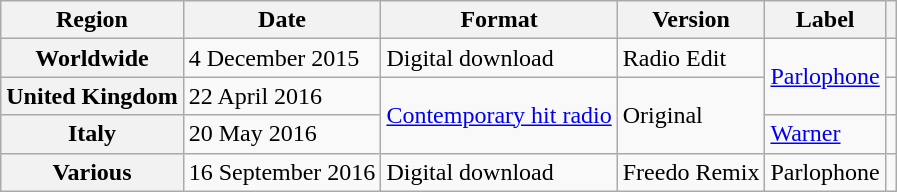<table class="wikitable plainrowheaders">
<tr>
<th scope="col">Region</th>
<th scope="col">Date</th>
<th scope="col">Format</th>
<th scope="col">Version</th>
<th scope="col">Label</th>
<th scope="col"></th>
</tr>
<tr>
<th scope="row">Worldwide</th>
<td>4 December 2015</td>
<td>Digital download</td>
<td>Radio Edit</td>
<td rowspan="2"><a href='#'>Parlophone</a></td>
<td></td>
</tr>
<tr>
<th scope="row">United Kingdom</th>
<td>22 April 2016</td>
<td rowspan="2"><a href='#'>Contemporary hit radio</a></td>
<td rowspan="2">Original</td>
<td></td>
</tr>
<tr>
<th scope="row">Italy</th>
<td>20 May 2016</td>
<td><a href='#'>Warner</a></td>
<td></td>
</tr>
<tr>
<th scope="row">Various</th>
<td>16 September 2016</td>
<td>Digital download</td>
<td>Freedo Remix</td>
<td>Parlophone</td>
<td></td>
</tr>
</table>
